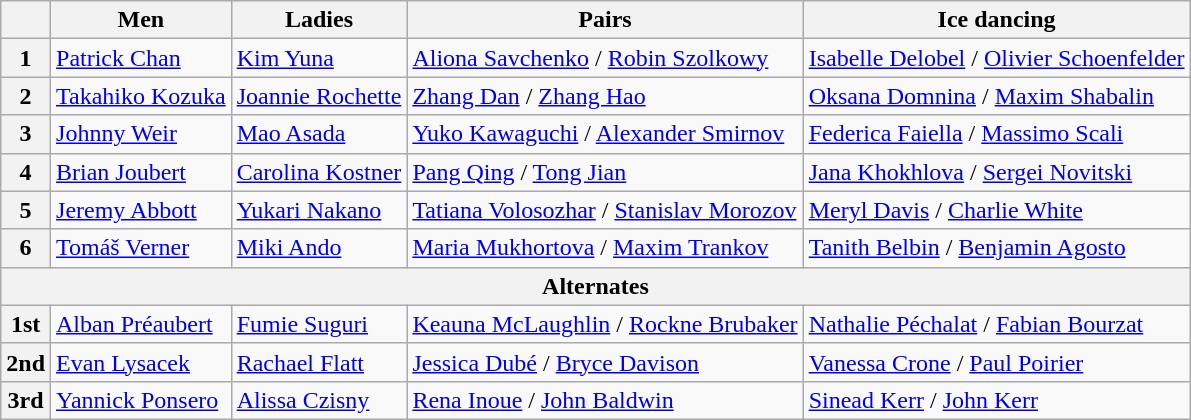<table class="wikitable">
<tr>
<th></th>
<th>Men</th>
<th>Ladies</th>
<th>Pairs</th>
<th>Ice dancing</th>
</tr>
<tr>
<th>1</th>
<td> <a href='#'>Patrick Chan</a></td>
<td> <a href='#'>Kim Yuna</a></td>
<td> <a href='#'>Aliona Savchenko</a> / <a href='#'>Robin Szolkowy</a></td>
<td> <a href='#'>Isabelle Delobel</a> / <a href='#'>Olivier Schoenfelder</a></td>
</tr>
<tr>
<th>2</th>
<td> <a href='#'>Takahiko Kozuka</a></td>
<td> <a href='#'>Joannie Rochette</a></td>
<td> <a href='#'>Zhang Dan</a> / <a href='#'>Zhang Hao</a></td>
<td> <a href='#'>Oksana Domnina</a> / <a href='#'>Maxim Shabalin</a></td>
</tr>
<tr>
<th>3</th>
<td> <a href='#'>Johnny Weir</a></td>
<td> <a href='#'>Mao Asada</a></td>
<td> <a href='#'>Yuko Kawaguchi</a> / <a href='#'>Alexander Smirnov</a></td>
<td> <a href='#'>Federica Faiella</a> / <a href='#'>Massimo Scali</a></td>
</tr>
<tr>
<th>4</th>
<td> <a href='#'>Brian Joubert</a></td>
<td> <a href='#'>Carolina Kostner</a></td>
<td> <a href='#'>Pang Qing</a> / <a href='#'>Tong Jian</a></td>
<td> <a href='#'>Jana Khokhlova</a> / <a href='#'>Sergei Novitski</a></td>
</tr>
<tr>
<th>5</th>
<td> <a href='#'>Jeremy Abbott</a></td>
<td> <a href='#'>Yukari Nakano</a></td>
<td> <a href='#'>Tatiana Volosozhar</a> / <a href='#'>Stanislav Morozov</a></td>
<td> <a href='#'>Meryl Davis</a> / <a href='#'>Charlie White</a></td>
</tr>
<tr>
<th>6</th>
<td> <a href='#'>Tomáš Verner</a></td>
<td> <a href='#'>Miki Ando</a></td>
<td> <a href='#'>Maria Mukhortova</a> / <a href='#'>Maxim Trankov</a></td>
<td> <a href='#'>Tanith Belbin</a> / <a href='#'>Benjamin Agosto</a></td>
</tr>
<tr>
<th colspan=5 align=center>Alternates</th>
</tr>
<tr>
<th>1st</th>
<td> <a href='#'>Alban Préaubert</a></td>
<td> <a href='#'>Fumie Suguri</a></td>
<td> <a href='#'>Keauna McLaughlin</a> / <a href='#'>Rockne Brubaker</a></td>
<td> <a href='#'>Nathalie Péchalat</a> / <a href='#'>Fabian Bourzat</a></td>
</tr>
<tr>
<th>2nd</th>
<td> <a href='#'>Evan Lysacek</a></td>
<td> <a href='#'>Rachael Flatt</a></td>
<td> <a href='#'>Jessica Dubé</a> / <a href='#'>Bryce Davison</a></td>
<td> <a href='#'>Vanessa Crone</a> / <a href='#'>Paul Poirier</a></td>
</tr>
<tr>
<th>3rd</th>
<td> <a href='#'>Yannick Ponsero</a></td>
<td> <a href='#'>Alissa Czisny</a></td>
<td> <a href='#'>Rena Inoue</a> / <a href='#'>John Baldwin</a></td>
<td> <a href='#'>Sinead Kerr</a> / <a href='#'>John Kerr</a></td>
</tr>
</table>
